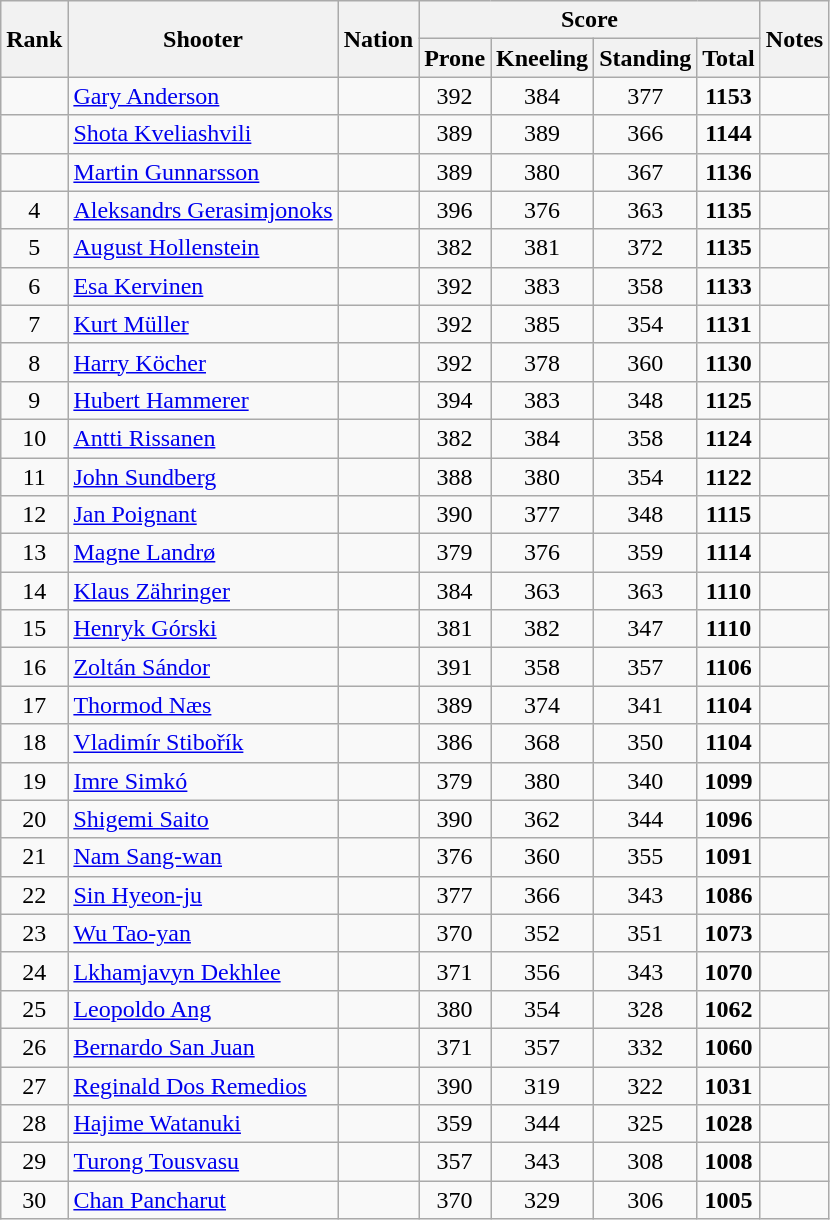<table class="wikitable sortable" style="text-align:center">
<tr>
<th rowspan=2>Rank</th>
<th rowspan=2>Shooter</th>
<th rowspan=2>Nation</th>
<th colspan=4>Score</th>
<th rowspan=2>Notes</th>
</tr>
<tr>
<th>Prone</th>
<th>Kneeling</th>
<th>Standing</th>
<th>Total</th>
</tr>
<tr>
<td></td>
<td align=left><a href='#'>Gary Anderson</a></td>
<td align=left></td>
<td>392</td>
<td>384</td>
<td>377</td>
<td><strong>1153</strong></td>
<td><strong></strong></td>
</tr>
<tr>
<td></td>
<td align=left><a href='#'>Shota Kveliashvili</a></td>
<td align=left></td>
<td>389</td>
<td>389</td>
<td>366</td>
<td><strong>1144</strong></td>
<td></td>
</tr>
<tr>
<td></td>
<td align=left><a href='#'>Martin Gunnarsson</a></td>
<td align=left></td>
<td>389</td>
<td>380</td>
<td>367</td>
<td><strong>1136</strong></td>
<td></td>
</tr>
<tr>
<td>4</td>
<td align=left><a href='#'>Aleksandrs Gerasimjonoks</a></td>
<td align=left></td>
<td>396</td>
<td>376</td>
<td>363</td>
<td><strong>1135</strong></td>
<td></td>
</tr>
<tr>
<td>5</td>
<td align=left><a href='#'>August Hollenstein</a></td>
<td align=left></td>
<td>382</td>
<td>381</td>
<td>372</td>
<td><strong>1135</strong></td>
<td></td>
</tr>
<tr>
<td>6</td>
<td align=left><a href='#'>Esa Kervinen</a></td>
<td align=left></td>
<td>392</td>
<td>383</td>
<td>358</td>
<td><strong>1133</strong></td>
<td></td>
</tr>
<tr>
<td>7</td>
<td align=left><a href='#'>Kurt Müller</a></td>
<td align=left></td>
<td>392</td>
<td>385</td>
<td>354</td>
<td><strong>1131</strong></td>
<td></td>
</tr>
<tr>
<td>8</td>
<td align=left><a href='#'>Harry Köcher</a></td>
<td align=left></td>
<td>392</td>
<td>378</td>
<td>360</td>
<td><strong>1130</strong></td>
<td></td>
</tr>
<tr>
<td>9</td>
<td align=left><a href='#'>Hubert Hammerer</a></td>
<td align=left></td>
<td>394</td>
<td>383</td>
<td>348</td>
<td><strong>1125</strong></td>
<td></td>
</tr>
<tr>
<td>10</td>
<td align=left><a href='#'>Antti Rissanen</a></td>
<td align=left></td>
<td>382</td>
<td>384</td>
<td>358</td>
<td><strong>1124</strong></td>
<td></td>
</tr>
<tr>
<td>11</td>
<td align=left><a href='#'>John Sundberg</a></td>
<td align=left></td>
<td>388</td>
<td>380</td>
<td>354</td>
<td><strong>1122</strong></td>
<td></td>
</tr>
<tr>
<td>12</td>
<td align=left><a href='#'>Jan Poignant</a></td>
<td align=left></td>
<td>390</td>
<td>377</td>
<td>348</td>
<td><strong>1115</strong></td>
<td></td>
</tr>
<tr>
<td>13</td>
<td align=left><a href='#'>Magne Landrø</a></td>
<td align=left></td>
<td>379</td>
<td>376</td>
<td>359</td>
<td><strong>1114</strong></td>
<td></td>
</tr>
<tr>
<td>14</td>
<td align=left><a href='#'>Klaus Zähringer</a></td>
<td align=left></td>
<td>384</td>
<td>363</td>
<td>363</td>
<td><strong>1110</strong></td>
<td></td>
</tr>
<tr>
<td>15</td>
<td align=left><a href='#'>Henryk Górski</a></td>
<td align=left></td>
<td>381</td>
<td>382</td>
<td>347</td>
<td><strong>1110</strong></td>
<td></td>
</tr>
<tr>
<td>16</td>
<td align=left><a href='#'>Zoltán Sándor</a></td>
<td align=left></td>
<td>391</td>
<td>358</td>
<td>357</td>
<td><strong>1106</strong></td>
<td></td>
</tr>
<tr>
<td>17</td>
<td align=left><a href='#'>Thormod Næs</a></td>
<td align=left></td>
<td>389</td>
<td>374</td>
<td>341</td>
<td><strong>1104</strong></td>
<td></td>
</tr>
<tr>
<td>18</td>
<td align=left><a href='#'>Vladimír Stibořík</a></td>
<td align=left></td>
<td>386</td>
<td>368</td>
<td>350</td>
<td><strong>1104</strong></td>
<td></td>
</tr>
<tr>
<td>19</td>
<td align=left><a href='#'>Imre Simkó</a></td>
<td align=left></td>
<td>379</td>
<td>380</td>
<td>340</td>
<td><strong>1099</strong></td>
<td></td>
</tr>
<tr>
<td>20</td>
<td align=left><a href='#'>Shigemi Saito</a></td>
<td align=left></td>
<td>390</td>
<td>362</td>
<td>344</td>
<td><strong>1096</strong></td>
<td></td>
</tr>
<tr>
<td>21</td>
<td align=left><a href='#'>Nam Sang-wan</a></td>
<td align=left></td>
<td>376</td>
<td>360</td>
<td>355</td>
<td><strong>1091</strong></td>
<td></td>
</tr>
<tr>
<td>22</td>
<td align=left><a href='#'>Sin Hyeon-ju</a></td>
<td align=left></td>
<td>377</td>
<td>366</td>
<td>343</td>
<td><strong>1086</strong></td>
<td></td>
</tr>
<tr>
<td>23</td>
<td align=left><a href='#'>Wu Tao-yan</a></td>
<td align=left></td>
<td>370</td>
<td>352</td>
<td>351</td>
<td><strong>1073</strong></td>
<td></td>
</tr>
<tr>
<td>24</td>
<td align=left><a href='#'>Lkhamjavyn Dekhlee</a></td>
<td align=left></td>
<td>371</td>
<td>356</td>
<td>343</td>
<td><strong>1070</strong></td>
<td></td>
</tr>
<tr>
<td>25</td>
<td align=left><a href='#'>Leopoldo Ang</a></td>
<td align=left></td>
<td>380</td>
<td>354</td>
<td>328</td>
<td><strong>1062</strong></td>
<td></td>
</tr>
<tr>
<td>26</td>
<td align=left><a href='#'>Bernardo San Juan</a></td>
<td align=left></td>
<td>371</td>
<td>357</td>
<td>332</td>
<td><strong>1060</strong></td>
<td></td>
</tr>
<tr>
<td>27</td>
<td align=left><a href='#'>Reginald Dos Remedios</a></td>
<td align=left></td>
<td>390</td>
<td>319</td>
<td>322</td>
<td><strong>1031</strong></td>
<td></td>
</tr>
<tr>
<td>28</td>
<td align=left><a href='#'>Hajime Watanuki</a></td>
<td align=left></td>
<td>359</td>
<td>344</td>
<td>325</td>
<td><strong>1028</strong></td>
<td></td>
</tr>
<tr>
<td>29</td>
<td align=left><a href='#'>Turong Tousvasu</a></td>
<td align=left></td>
<td>357</td>
<td>343</td>
<td>308</td>
<td><strong>1008</strong></td>
<td></td>
</tr>
<tr>
<td>30</td>
<td align=left><a href='#'>Chan Pancharut</a></td>
<td align=left></td>
<td>370</td>
<td>329</td>
<td>306</td>
<td><strong>1005</strong></td>
<td></td>
</tr>
</table>
